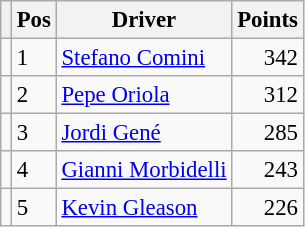<table class="wikitable" style="font-size: 95%;">
<tr>
<th></th>
<th>Pos</th>
<th>Driver</th>
<th>Points</th>
</tr>
<tr>
<td align="left"></td>
<td>1</td>
<td> <a href='#'>Stefano Comini</a></td>
<td align="right">342</td>
</tr>
<tr>
<td align="left"></td>
<td>2</td>
<td> <a href='#'>Pepe Oriola</a></td>
<td align="right">312</td>
</tr>
<tr>
<td align="left"></td>
<td>3</td>
<td> <a href='#'>Jordi Gené</a></td>
<td align="right">285</td>
</tr>
<tr>
<td align="left"></td>
<td>4</td>
<td> <a href='#'>Gianni Morbidelli</a></td>
<td align="right">243</td>
</tr>
<tr>
<td align="left"></td>
<td>5</td>
<td> <a href='#'>Kevin Gleason</a></td>
<td align="right">226</td>
</tr>
</table>
